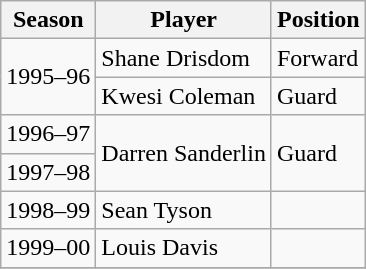<table class="wikitable">
<tr>
<th>Season</th>
<th>Player</th>
<th>Position</th>
</tr>
<tr>
<td rowspan="2">1995–96</td>
<td>Shane Drisdom</td>
<td>Forward</td>
</tr>
<tr>
<td>Kwesi Coleman</td>
<td>Guard</td>
</tr>
<tr>
<td>1996–97</td>
<td rowspan="2">Darren Sanderlin</td>
<td rowspan="2">Guard</td>
</tr>
<tr>
<td>1997–98</td>
</tr>
<tr>
<td>1998–99</td>
<td>Sean Tyson</td>
<td></td>
</tr>
<tr>
<td>1999–00</td>
<td>Louis Davis</td>
<td></td>
</tr>
<tr>
</tr>
</table>
